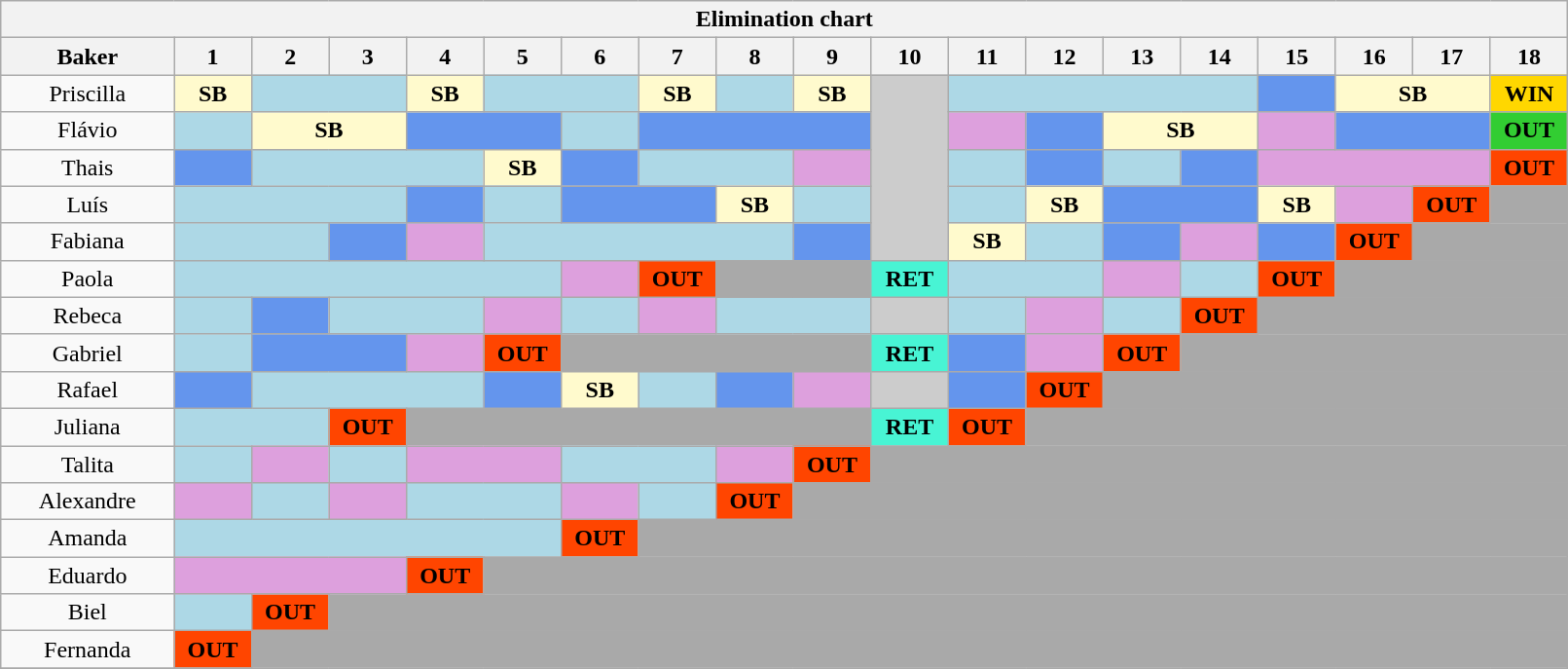<table class="wikitable" style="text-align:center; font-size:100%; width: 85%">
<tr>
<th colspan=19>Elimination chart</th>
</tr>
<tr>
<th width="9.4%">Baker</th>
<th width="4.2%">1</th>
<th width="4.2%">2</th>
<th width="4.2%">3</th>
<th width="4.2%">4</th>
<th width="4.2%">5</th>
<th width="4.2%">6</th>
<th width="4.2%">7</th>
<th width="4.2%">8</th>
<th width="4.2%">9</th>
<th width="4.2%">10</th>
<th width="4.2%">11</th>
<th width="4.2%">12</th>
<th width="4.2%">13</th>
<th width="4.2%">14</th>
<th width="4.2%">15</th>
<th width="4.2%">16</th>
<th width="4.2%">17</th>
<th width="4.2%">18</th>
</tr>
<tr>
<td>Priscilla</td>
<td bgcolor=FFFACD><strong>SB</strong></td>
<td bgcolor=ADD8E6 colspan=2></td>
<td bgcolor=FFFACD><strong>SB</strong></td>
<td bgcolor=ADD8E6 colspan=2></td>
<td bgcolor=FFFACD><strong>SB</strong></td>
<td bgcolor=ADD8E6></td>
<td bgcolor=FFFACD><strong>SB</strong></td>
<td bgcolor=CCCCCC rowspan=5></td>
<td bgcolor=ADD8E6 colspan=4></td>
<td bgcolor=6495ED></td>
<td bgcolor=FFFACD colspan=2><strong>SB</strong></td>
<td bgcolor=FFD700><strong>WIN</strong></td>
</tr>
<tr>
<td>Flávio</td>
<td bgcolor=ADD8E6></td>
<td bgcolor=FFFACD colspan=2><strong>SB</strong></td>
<td bgcolor=6495ED colspan=2></td>
<td bgcolor=ADD8E6></td>
<td bgcolor=6495ED colspan=3></td>
<td bgcolor=DDA0DD></td>
<td bgcolor=6495ED></td>
<td bgcolor=FFFACD colspan=2><strong>SB</strong></td>
<td bgcolor=DDA0DD></td>
<td bgcolor=6495ED colspan=2></td>
<td bgcolor=32CD32><strong>OUT</strong></td>
</tr>
<tr>
<td>Thais</td>
<td bgcolor=6495ED></td>
<td bgcolor=ADD8E6 colspan=3></td>
<td bgcolor=FFFACD><strong>SB</strong></td>
<td bgcolor=6495ED></td>
<td bgcolor=ADD8E6 colspan=2></td>
<td bgcolor=DDA0DD></td>
<td bgcolor=ADD8E6></td>
<td bgcolor=6495ED></td>
<td bgcolor=ADD8E6></td>
<td bgcolor=6495ED></td>
<td bgcolor=DDA0DD colspan=3></td>
<td bgcolor=FF4500><strong>OUT</strong></td>
</tr>
<tr>
<td>Luís</td>
<td bgcolor=ADD8E6 colspan=3></td>
<td bgcolor=6495ED></td>
<td bgcolor=ADD8E6></td>
<td bgcolor=6495ED colspan=2></td>
<td bgcolor=FFFACD><strong>SB</strong></td>
<td bgcolor=ADD8E6></td>
<td bgcolor=ADD8E6></td>
<td bgcolor=FFFACD><strong>SB</strong></td>
<td bgcolor=6495ED colspan=2></td>
<td bgcolor=FFFACD><strong>SB</strong></td>
<td bgcolor=DDA0DD></td>
<td bgcolor=FF4500><strong>OUT</strong></td>
<td bgcolor=A9A9A9></td>
</tr>
<tr>
<td>Fabiana</td>
<td bgcolor=ADD8E6 colspan=2></td>
<td bgcolor=6495ED></td>
<td bgcolor=DDA0DD></td>
<td bgcolor=ADD8E6 colspan=4></td>
<td bgcolor=6495ED></td>
<td bgcolor=FFFACD><strong>SB</strong></td>
<td bgcolor=ADD8E6></td>
<td bgcolor=6495ED></td>
<td bgcolor=DDA0DD></td>
<td bgcolor=6495ED></td>
<td bgcolor=FF4500><strong>OUT</strong></td>
<td bgcolor=A9A9A9 colspan=2></td>
</tr>
<tr>
<td>Paola</td>
<td bgcolor=ADD8E6 colspan=5></td>
<td bgcolor=DDA0DD></td>
<td bgcolor=FF4500><strong>OUT</strong></td>
<td bgcolor=A9A9A9 colspan=2></td>
<td bgcolor=48F4D4><strong>RET</strong></td>
<td bgcolor=ADD8E6 colspan=2></td>
<td bgcolor=DDA0DD></td>
<td bgcolor=ADD8E6></td>
<td bgcolor=FF4500><strong>OUT</strong></td>
<td bgcolor=A9A9A9 colspan=3></td>
</tr>
<tr>
<td>Rebeca</td>
<td bgcolor=ADD8E6></td>
<td bgcolor=6495ED></td>
<td bgcolor=ADD8E6 colspan=2></td>
<td bgcolor=DDA0DD></td>
<td bgcolor=ADD8E6></td>
<td bgcolor=DDA0DD></td>
<td bgcolor=ADD8E6 colspan=2></td>
<td bgcolor=CCCCCC></td>
<td bgcolor=ADD8E6></td>
<td bgcolor=DDA0DD></td>
<td bgcolor=ADD8E6></td>
<td bgcolor=FF4500><strong>OUT</strong></td>
<td bgcolor=A9A9A9 colspan=4></td>
</tr>
<tr>
<td>Gabriel</td>
<td bgcolor=ADD8E6></td>
<td bgcolor=6495ED colspan=2></td>
<td bgcolor=DDA0DD></td>
<td bgcolor=FF4500><strong>OUT</strong></td>
<td bgcolor=A9A9A9 colspan=4></td>
<td bgcolor=48F4D4><strong>RET</strong></td>
<td bgcolor=6495ED></td>
<td bgcolor=DDA0DD></td>
<td bgcolor=FF4500><strong>OUT</strong></td>
<td bgcolor=A9A9A9 colspan=5></td>
</tr>
<tr>
<td>Rafael</td>
<td bgcolor=6495ED></td>
<td bgcolor=ADD8E6 colspan=3></td>
<td bgcolor=6495ED></td>
<td bgcolor=FFFACD><strong>SB</strong></td>
<td bgcolor=ADD8E6></td>
<td bgcolor=6495ED></td>
<td bgcolor=DDA0DD></td>
<td bgcolor=CCCCCC></td>
<td bgcolor=6495ED></td>
<td bgcolor=FF4500><strong>OUT</strong></td>
<td bgcolor=A9A9A9 colspan=6></td>
</tr>
<tr>
<td>Juliana</td>
<td bgcolor=ADD8E6 colspan=2></td>
<td bgcolor=FF4500><strong>OUT</strong></td>
<td bgcolor=A9A9A9 colspan=6></td>
<td bgcolor=48F4D4><strong>RET</strong></td>
<td bgcolor=FF4500><strong>OUT</strong></td>
<td bgcolor=A9A9A9 colspan=7></td>
</tr>
<tr>
<td>Talita</td>
<td bgcolor=ADD8E6></td>
<td bgcolor=DDA0DD></td>
<td bgcolor=ADD8E6></td>
<td bgcolor=DDA0DD colspan=2></td>
<td bgcolor=ADD8E6 colspan=2></td>
<td bgcolor=DDA0DD></td>
<td bgcolor=FF4500><strong>OUT</strong></td>
<td bgcolor=A9A9A9 colspan=9></td>
</tr>
<tr>
<td>Alexandre</td>
<td bgcolor=DDA0DD></td>
<td bgcolor=ADD8E6></td>
<td bgcolor=DDA0DD></td>
<td bgcolor=ADD8E6 colspan=2></td>
<td bgcolor=DDA0DD></td>
<td bgcolor=ADD8E6></td>
<td bgcolor=FF4500><strong>OUT</strong></td>
<td bgcolor=A9A9A9 colspan=10></td>
</tr>
<tr>
<td>Amanda</td>
<td bgcolor=ADD8E6 colspan=5></td>
<td bgcolor=FF4500><strong>OUT</strong></td>
<td bgcolor=A9A9A9 colspan=12></td>
</tr>
<tr>
<td>Eduardo</td>
<td bgcolor=DDA0DD colspan=3></td>
<td bgcolor=FF4500><strong>OUT</strong></td>
<td bgcolor=A9A9A9 colspan=14></td>
</tr>
<tr>
<td>Biel</td>
<td bgcolor=ADD8E6></td>
<td bgcolor=FF4500><strong>OUT</strong></td>
<td bgcolor=A9A9A9 colspan=16></td>
</tr>
<tr>
<td>Fernanda</td>
<td bgcolor=FF4500><strong>OUT</strong></td>
<td bgcolor=A9A9A9 colspan=17></td>
</tr>
<tr>
</tr>
</table>
